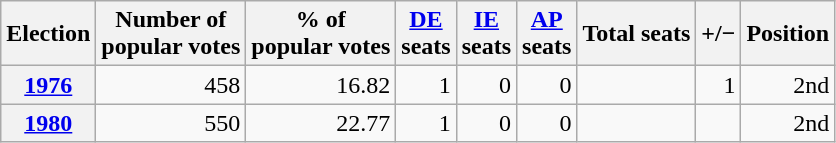<table class="wikitable" style="text-align: right;">
<tr>
<th><strong>Election</strong></th>
<th>Number of<br>popular votes</th>
<th>% of<br>popular votes</th>
<th><a href='#'>DE</a><br>seats</th>
<th><a href='#'>IE</a><br>seats</th>
<th><a href='#'>AP</a><br>seats</th>
<th>Total seats</th>
<th>+/−</th>
<th>Position</th>
</tr>
<tr>
<th><a href='#'>1976</a></th>
<td>458</td>
<td>16.82</td>
<td>1</td>
<td>0</td>
<td>0</td>
<td></td>
<td>1</td>
<td>2nd</td>
</tr>
<tr>
<th><a href='#'>1980</a></th>
<td>550</td>
<td>22.77</td>
<td>1</td>
<td>0</td>
<td>0</td>
<td></td>
<td></td>
<td>2nd</td>
</tr>
</table>
